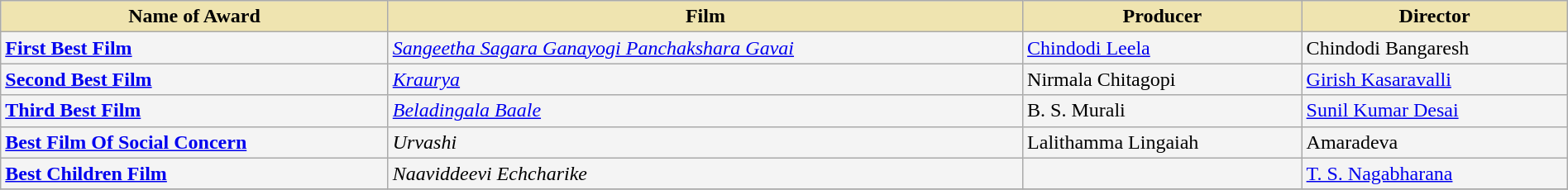<table class="wikitable" style="width:100%;">
<tr>
<th style="background-color:#EFE4B0;">Name of Award</th>
<th style="background-color:#EFE4B0;">Film</th>
<th style="background-color:#EFE4B0;">Producer</th>
<th style="background-color:#EFE4B0;">Director</th>
</tr>
<tr style="background-color:#F4F4F4">
<td><strong><a href='#'>First Best Film</a></strong></td>
<td><em><a href='#'>Sangeetha Sagara Ganayogi Panchakshara Gavai</a></em></td>
<td><a href='#'>Chindodi Leela</a></td>
<td>Chindodi Bangaresh</td>
</tr>
<tr style="background-color:#F4F4F4">
<td><strong><a href='#'>Second Best Film</a></strong></td>
<td><em><a href='#'>Kraurya</a></em></td>
<td>Nirmala Chitagopi</td>
<td><a href='#'>Girish Kasaravalli</a></td>
</tr>
<tr style="background-color:#F4F4F4">
<td><strong><a href='#'>Third Best Film</a></strong></td>
<td><em><a href='#'>Beladingala Baale</a></em></td>
<td>B. S. Murali</td>
<td><a href='#'>Sunil Kumar Desai</a></td>
</tr>
<tr style="background-color:#F4F4F4">
<td><strong><a href='#'>Best Film Of Social Concern</a></strong></td>
<td><em>Urvashi</em></td>
<td>Lalithamma Lingaiah</td>
<td>Amaradeva</td>
</tr>
<tr style="background-color:#F4F4F4">
<td><strong><a href='#'>Best Children Film</a></strong></td>
<td><em>Naaviddeevi Echcharike</em></td>
<td></td>
<td><a href='#'>T. S. Nagabharana</a></td>
</tr>
<tr style="background-color:#F4F4F4">
</tr>
</table>
